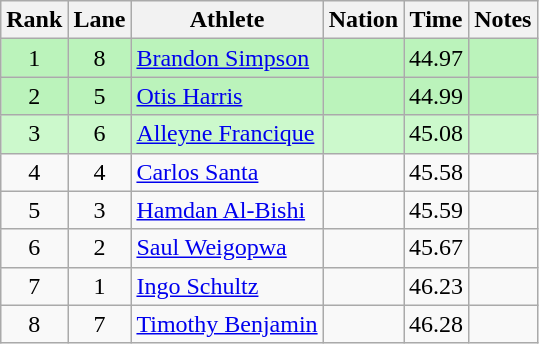<table class="wikitable sortable" style="text-align:center">
<tr>
<th>Rank</th>
<th>Lane</th>
<th>Athlete</th>
<th>Nation</th>
<th>Time</th>
<th>Notes</th>
</tr>
<tr bgcolor=bbf3bb>
<td>1</td>
<td>8</td>
<td align=left><a href='#'>Brandon Simpson</a></td>
<td align=left></td>
<td>44.97</td>
<td></td>
</tr>
<tr bgcolor=bbf3bb>
<td>2</td>
<td>5</td>
<td align=left><a href='#'>Otis Harris</a></td>
<td align=left></td>
<td>44.99</td>
<td></td>
</tr>
<tr bgcolor=ccf9cc>
<td>3</td>
<td>6</td>
<td align=left><a href='#'>Alleyne Francique</a></td>
<td align=left></td>
<td>45.08</td>
<td></td>
</tr>
<tr>
<td>4</td>
<td>4</td>
<td align=left><a href='#'>Carlos Santa</a></td>
<td align=left></td>
<td>45.58</td>
<td></td>
</tr>
<tr>
<td>5</td>
<td>3</td>
<td align=left><a href='#'>Hamdan Al-Bishi</a></td>
<td align=left></td>
<td>45.59</td>
<td></td>
</tr>
<tr>
<td>6</td>
<td>2</td>
<td align=left><a href='#'>Saul Weigopwa</a></td>
<td align=left></td>
<td>45.67</td>
<td></td>
</tr>
<tr>
<td>7</td>
<td>1</td>
<td align=left><a href='#'>Ingo Schultz</a></td>
<td align=left></td>
<td>46.23</td>
<td></td>
</tr>
<tr>
<td>8</td>
<td>7</td>
<td align=left><a href='#'>Timothy Benjamin</a></td>
<td align=left></td>
<td>46.28</td>
<td></td>
</tr>
</table>
